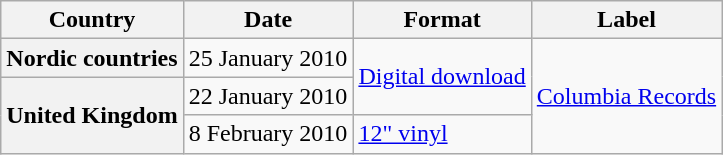<table class="wikitable plainrowheaders">
<tr>
<th scope="col">Country</th>
<th scope="col">Date</th>
<th scope="col">Format</th>
<th scope="col">Label</th>
</tr>
<tr>
<th scope="row">Nordic countries</th>
<td>25 January 2010</td>
<td rowspan="2"><a href='#'>Digital download</a></td>
<td rowspan="3"><a href='#'>Columbia Records</a></td>
</tr>
<tr>
<th scope="row" rowspan="2">United Kingdom</th>
<td>22 January 2010</td>
</tr>
<tr>
<td>8 February 2010</td>
<td><a href='#'>12" vinyl</a></td>
</tr>
</table>
